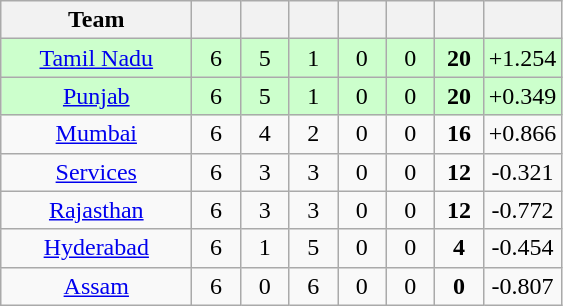<table class="wikitable" style="text-align:center">
<tr>
<th style="width:120px">Team</th>
<th style="width:25px"></th>
<th style="width:25px"></th>
<th style="width:25px"></th>
<th style="width:25px"></th>
<th style="width:25px"></th>
<th style="width:25px"></th>
<th style="width:40px;"></th>
</tr>
<tr style="background:#cfc;">
<td><a href='#'>Tamil Nadu</a></td>
<td>6</td>
<td>5</td>
<td>1</td>
<td>0</td>
<td>0</td>
<td><strong>20</strong></td>
<td>+1.254</td>
</tr>
<tr style="background:#cfc;">
<td><a href='#'>Punjab</a></td>
<td>6</td>
<td>5</td>
<td>1</td>
<td>0</td>
<td>0</td>
<td><strong>20</strong></td>
<td>+0.349</td>
</tr>
<tr>
<td><a href='#'>Mumbai</a></td>
<td>6</td>
<td>4</td>
<td>2</td>
<td>0</td>
<td>0</td>
<td><strong>16</strong></td>
<td>+0.866</td>
</tr>
<tr>
<td><a href='#'>Services</a></td>
<td>6</td>
<td>3</td>
<td>3</td>
<td>0</td>
<td>0</td>
<td><strong>12</strong></td>
<td>-0.321</td>
</tr>
<tr>
<td><a href='#'>Rajasthan</a></td>
<td>6</td>
<td>3</td>
<td>3</td>
<td>0</td>
<td>0</td>
<td><strong>12</strong></td>
<td>-0.772</td>
</tr>
<tr>
<td><a href='#'>Hyderabad</a></td>
<td>6</td>
<td>1</td>
<td>5</td>
<td>0</td>
<td>0</td>
<td><strong>4</strong></td>
<td>-0.454</td>
</tr>
<tr>
<td><a href='#'>Assam</a></td>
<td>6</td>
<td>0</td>
<td>6</td>
<td>0</td>
<td>0</td>
<td><strong>0</strong></td>
<td>-0.807</td>
</tr>
</table>
